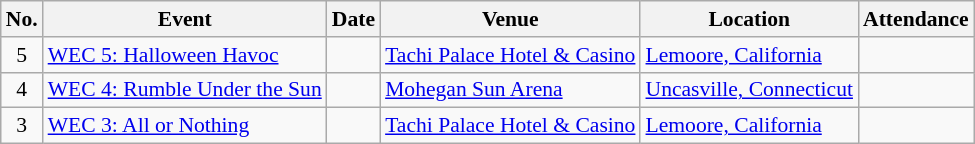<table class="sortable wikitable succession-box" style="font-size:90%;">
<tr>
<th>No.</th>
<th>Event</th>
<th>Date</th>
<th>Venue</th>
<th>Location</th>
<th>Attendance</th>
</tr>
<tr>
<td align=center>5</td>
<td><a href='#'>WEC 5: Halloween Havoc</a></td>
<td></td>
<td><a href='#'>Tachi Palace Hotel & Casino</a></td>
<td><a href='#'>Lemoore, California</a></td>
<td></td>
</tr>
<tr>
<td align=center>4</td>
<td><a href='#'> WEC 4: Rumble Under the Sun</a></td>
<td></td>
<td><a href='#'>Mohegan Sun Arena</a></td>
<td><a href='#'>Uncasville, Connecticut</a></td>
<td></td>
</tr>
<tr>
<td align=center>3</td>
<td><a href='#'> WEC 3: All or Nothing</a></td>
<td></td>
<td><a href='#'>Tachi Palace Hotel & Casino</a></td>
<td><a href='#'>Lemoore, California</a></td>
<td></td>
</tr>
</table>
